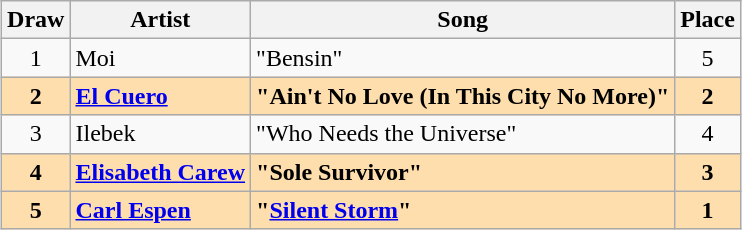<table class="sortable wikitable" style="margin:1em auto 1em auto; text-align:center">
<tr>
<th>Draw</th>
<th>Artist</th>
<th>Song</th>
<th>Place</th>
</tr>
<tr>
<td>1</td>
<td align="left">Moi</td>
<td align="left">"Bensin"</td>
<td data-sort-value="4">5</td>
</tr>
<tr style="background:navajowhite; font-weight:bold;">
<td>2</td>
<td align="left"><a href='#'>El Cuero</a></td>
<td align="left">"Ain't No Love (In This City No More)"</td>
<td>2</td>
</tr>
<tr>
<td>3</td>
<td align="left">Ilebek</td>
<td align="left">"Who Needs the Universe"</td>
<td data-sort-value="4">4</td>
</tr>
<tr style="background:navajowhite; font-weight:bold;">
<td>4</td>
<td align="left"><a href='#'>Elisabeth Carew</a></td>
<td align="left">"Sole Survivor"</td>
<td>3</td>
</tr>
<tr style="background:navajowhite; font-weight:bold;">
<td>5</td>
<td align="left"><a href='#'>Carl Espen</a></td>
<td align="left">"<a href='#'>Silent Storm</a>"</td>
<td>1</td>
</tr>
</table>
